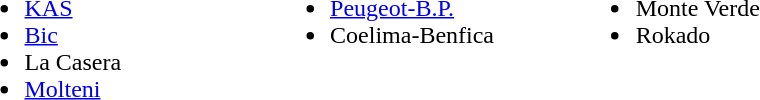<table>
<tr>
<td style="vertical-align:top; width:25%;"><br><ul><li><a href='#'>KAS</a></li><li><a href='#'>Bic</a></li><li>La Casera</li><li><a href='#'>Molteni</a></li></ul></td>
<td style="vertical-align:top; width:25%;"><br><ul><li><a href='#'>Peugeot-B.P.</a></li><li>Coelima-Benfica</li></ul></td>
<td style="vertical-align:top; width:25%;"><br><ul><li>Monte Verde</li><li>Rokado</li></ul></td>
</tr>
</table>
